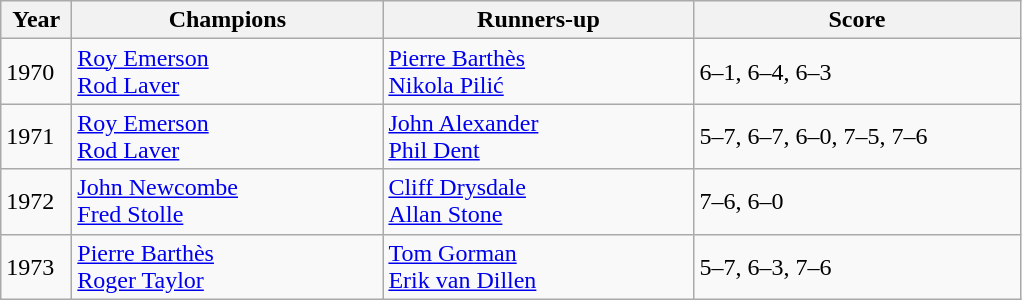<table class="wikitable">
<tr>
<th style="width:40px">Year</th>
<th style="width:200px">Champions</th>
<th style="width:200px">Runners-up</th>
<th style="width:210px" class="unsortable">Score</th>
</tr>
<tr>
<td>1970</td>
<td> <a href='#'>Roy Emerson</a><br> <a href='#'>Rod Laver</a></td>
<td> <a href='#'>Pierre Barthès</a><br> <a href='#'>Nikola Pilić</a></td>
<td>6–1, 6–4, 6–3</td>
</tr>
<tr>
<td>1971</td>
<td> <a href='#'>Roy Emerson</a><br> <a href='#'>Rod Laver</a></td>
<td> <a href='#'>John Alexander</a><br> <a href='#'>Phil Dent</a></td>
<td>5–7, 6–7, 6–0, 7–5, 7–6</td>
</tr>
<tr>
<td>1972</td>
<td> <a href='#'>John Newcombe</a><br> <a href='#'>Fred Stolle</a></td>
<td> <a href='#'>Cliff Drysdale</a><br> <a href='#'>Allan Stone</a></td>
<td>7–6, 6–0</td>
</tr>
<tr>
<td>1973</td>
<td> <a href='#'>Pierre Barthès</a><br> <a href='#'>Roger Taylor</a></td>
<td> <a href='#'>Tom Gorman</a><br> <a href='#'>Erik van Dillen</a></td>
<td>5–7, 6–3, 7–6</td>
</tr>
</table>
